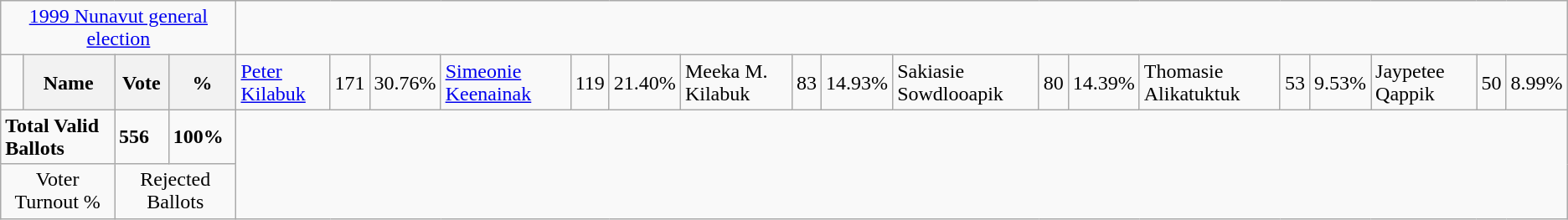<table class="wikitable">
<tr>
<td colspan=4 align=center><a href='#'>1999 Nunavut general election</a></td>
</tr>
<tr>
<td> </td>
<th><strong>Name </strong></th>
<th><strong>Vote</strong></th>
<th><strong>%</strong><br></th>
<td><a href='#'>Peter Kilabuk</a></td>
<td>171</td>
<td>30.76%<br></td>
<td><a href='#'>Simeonie Keenainak</a></td>
<td>119</td>
<td>21.40%<br></td>
<td>Meeka M. Kilabuk</td>
<td>83</td>
<td>14.93%<br></td>
<td>Sakiasie Sowdlooapik</td>
<td>80</td>
<td>14.39%<br></td>
<td>Thomasie Alikatuktuk</td>
<td>53</td>
<td>9.53%<br></td>
<td>Jaypetee Qappik</td>
<td>50</td>
<td>8.99%</td>
</tr>
<tr>
<td colspan=2><strong>Total Valid Ballots</strong></td>
<td><strong>556</strong></td>
<td><strong>100%</strong></td>
</tr>
<tr>
<td colspan=2 align=center>Voter Turnout %</td>
<td colspan=2 align=center>Rejected Ballots</td>
</tr>
</table>
